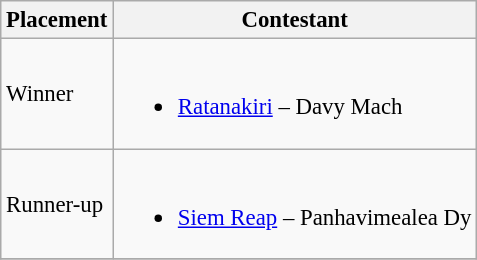<table class="wikitable" style="font-size: 95%;">
<tr>
<th>Placement</th>
<th>Contestant</th>
</tr>
<tr>
<td>Winner</td>
<td><br><ul><li><a href='#'>Ratanakiri</a> – Davy Mach</li></ul></td>
</tr>
<tr>
<td>Runner-up</td>
<td><br><ul><li><a href='#'>Siem Reap</a> – Panhavimealea Dy</li></ul></td>
</tr>
<tr>
</tr>
</table>
